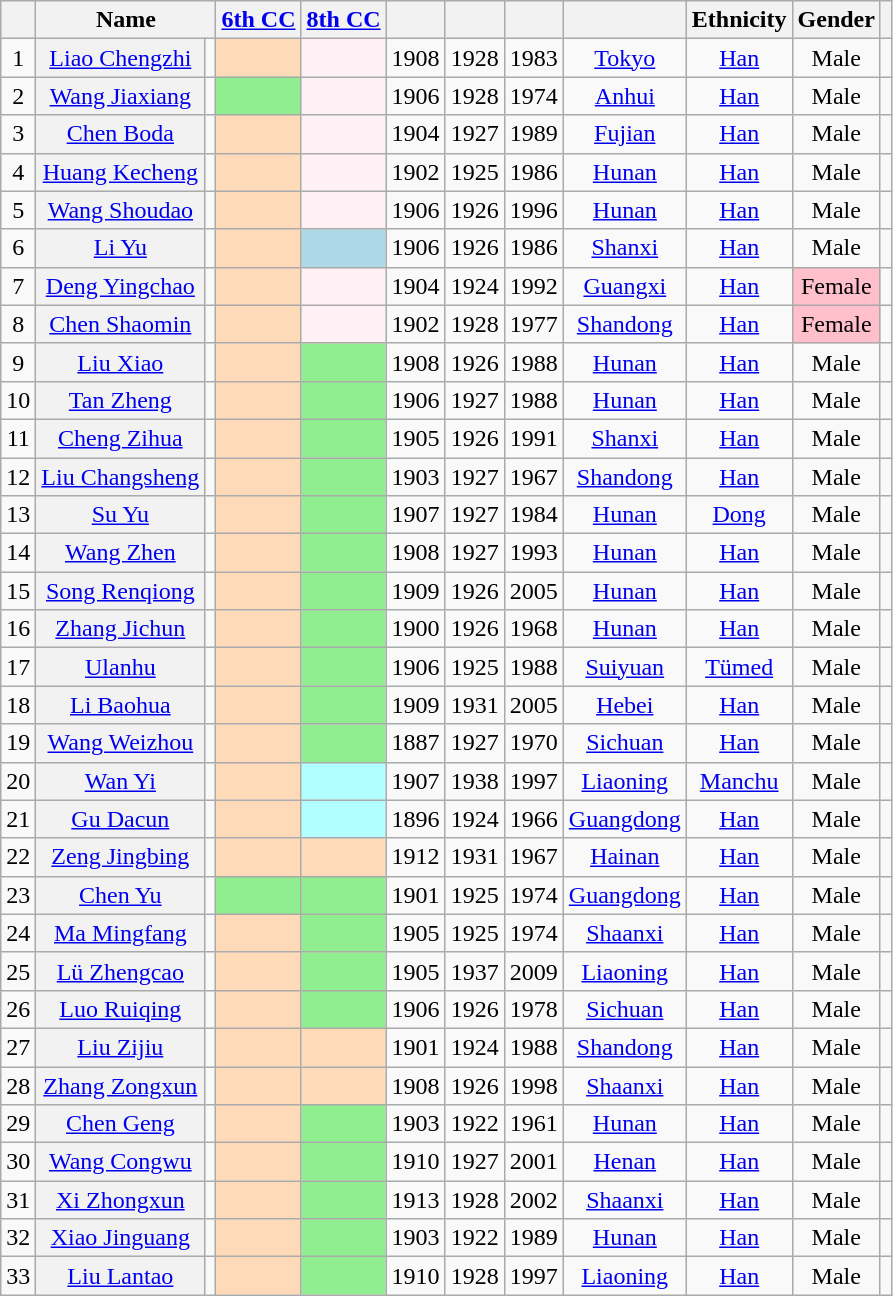<table class="wikitable sortable" style=text-align:center>
<tr>
<th scope="col"></th>
<th scope=col colspan="2">Name</th>
<th scope="col"><a href='#'>6th CC</a></th>
<th scope="col"><a href='#'>8th CC</a></th>
<th scope="col"></th>
<th scope="col"></th>
<th scope="col"></th>
<th scope="col"></th>
<th scope="col">Ethnicity</th>
<th scope="col">Gender</th>
<th scope="col" class="unsortable"></th>
</tr>
<tr>
<td>1</td>
<th align="center" scope="row" style="font-weight:normal;"><a href='#'>Liao Chengzhi</a></th>
<td></td>
<td bgcolor = PeachPuff></td>
<td bgcolor = LavenderBlush></td>
<td>1908</td>
<td>1928</td>
<td>1983</td>
<td><a href='#'>Tokyo</a></td>
<td><a href='#'>Han</a></td>
<td>Male</td>
<td></td>
</tr>
<tr>
<td>2</td>
<th align="center" scope="row" style="font-weight:normal;"><a href='#'>Wang Jiaxiang</a></th>
<td></td>
<td bgcolor = LightGreen></td>
<td bgcolor = LavenderBlush></td>
<td>1906</td>
<td>1928</td>
<td>1974</td>
<td><a href='#'>Anhui</a></td>
<td><a href='#'>Han</a></td>
<td>Male</td>
<td></td>
</tr>
<tr>
<td>3</td>
<th align="center" scope="row" style="font-weight:normal;"><a href='#'>Chen Boda</a></th>
<td></td>
<td bgcolor = PeachPuff></td>
<td bgcolor = LavenderBlush></td>
<td>1904</td>
<td>1927</td>
<td>1989</td>
<td><a href='#'>Fujian</a></td>
<td><a href='#'>Han</a></td>
<td>Male</td>
<td></td>
</tr>
<tr>
<td>4</td>
<th align="center" scope="row" style="font-weight:normal;"><a href='#'>Huang Kecheng</a></th>
<td></td>
<td bgcolor = PeachPuff></td>
<td bgcolor = LavenderBlush></td>
<td>1902</td>
<td>1925</td>
<td>1986</td>
<td><a href='#'>Hunan</a></td>
<td><a href='#'>Han</a></td>
<td>Male</td>
<td></td>
</tr>
<tr>
<td>5</td>
<th align="center" scope="row" style="font-weight:normal;"><a href='#'>Wang Shoudao</a></th>
<td></td>
<td bgcolor = PeachPuff></td>
<td bgcolor = LavenderBlush></td>
<td>1906</td>
<td>1926</td>
<td>1996</td>
<td><a href='#'>Hunan</a></td>
<td><a href='#'>Han</a></td>
<td>Male</td>
<td></td>
</tr>
<tr>
<td>6</td>
<th align="center" scope="row" style="font-weight:normal;"><a href='#'>Li Yu</a></th>
<td></td>
<td bgcolor = PeachPuff></td>
<td bgcolor = LightBlue></td>
<td>1906</td>
<td>1926</td>
<td>1986</td>
<td><a href='#'>Shanxi</a></td>
<td><a href='#'>Han</a></td>
<td>Male</td>
<td></td>
</tr>
<tr>
<td>7</td>
<th align="center" scope="row" style="font-weight:normal;"><a href='#'>Deng Yingchao</a></th>
<td></td>
<td bgcolor = PeachPuff></td>
<td bgcolor = LavenderBlush></td>
<td>1904</td>
<td>1924</td>
<td>1992</td>
<td><a href='#'>Guangxi</a></td>
<td><a href='#'>Han</a></td>
<td style="background: Pink">Female</td>
<td></td>
</tr>
<tr>
<td>8</td>
<th align="center" scope="row" style="font-weight:normal;"><a href='#'>Chen Shaomin</a></th>
<td></td>
<td bgcolor = PeachPuff></td>
<td bgcolor = LavenderBlush></td>
<td>1902</td>
<td>1928</td>
<td>1977</td>
<td><a href='#'>Shandong</a></td>
<td><a href='#'>Han</a></td>
<td style="background: Pink">Female</td>
<td></td>
</tr>
<tr>
<td>9</td>
<th align="center" scope="row" style="font-weight:normal;"><a href='#'>Liu Xiao</a></th>
<td></td>
<td bgcolor = PeachPuff></td>
<td bgcolor = LightGreen></td>
<td>1908</td>
<td>1926</td>
<td>1988</td>
<td><a href='#'>Hunan</a></td>
<td><a href='#'>Han</a></td>
<td>Male</td>
<td></td>
</tr>
<tr>
<td>10</td>
<th align="center" scope="row" style="font-weight:normal;"><a href='#'>Tan Zheng</a></th>
<td></td>
<td bgcolor = PeachPuff></td>
<td bgcolor = LightGreen></td>
<td>1906</td>
<td>1927</td>
<td>1988</td>
<td><a href='#'>Hunan</a></td>
<td><a href='#'>Han</a></td>
<td>Male</td>
<td></td>
</tr>
<tr>
<td>11</td>
<th align="center" scope="row" style="font-weight:normal;"><a href='#'>Cheng Zihua</a></th>
<td></td>
<td bgcolor = PeachPuff></td>
<td bgcolor = LightGreen></td>
<td>1905</td>
<td>1926</td>
<td>1991</td>
<td><a href='#'>Shanxi</a></td>
<td><a href='#'>Han</a></td>
<td>Male</td>
<td></td>
</tr>
<tr>
<td>12</td>
<th align="center" scope="row" style="font-weight:normal;"><a href='#'>Liu Changsheng</a></th>
<td></td>
<td bgcolor = PeachPuff></td>
<td bgcolor = LightGreen></td>
<td>1903</td>
<td>1927</td>
<td>1967</td>
<td><a href='#'>Shandong</a></td>
<td><a href='#'>Han</a></td>
<td>Male</td>
<td></td>
</tr>
<tr>
<td>13</td>
<th align="center" scope="row" style="font-weight:normal;"><a href='#'>Su Yu</a></th>
<td></td>
<td bgcolor = PeachPuff></td>
<td bgcolor = LightGreen></td>
<td>1907</td>
<td>1927</td>
<td>1984</td>
<td><a href='#'>Hunan</a></td>
<td><a href='#'>Dong</a></td>
<td>Male</td>
<td></td>
</tr>
<tr>
<td>14</td>
<th align="center" scope="row" style="font-weight:normal;"><a href='#'>Wang Zhen</a></th>
<td></td>
<td bgcolor = PeachPuff></td>
<td bgcolor = LightGreen></td>
<td>1908</td>
<td>1927</td>
<td>1993</td>
<td><a href='#'>Hunan</a></td>
<td><a href='#'>Han</a></td>
<td>Male</td>
<td></td>
</tr>
<tr>
<td>15</td>
<th align="center" scope="row" style="font-weight:normal;"><a href='#'>Song Renqiong</a></th>
<td></td>
<td bgcolor = PeachPuff></td>
<td bgcolor = LightGreen></td>
<td>1909</td>
<td>1926</td>
<td>2005</td>
<td><a href='#'>Hunan</a></td>
<td><a href='#'>Han</a></td>
<td>Male</td>
<td></td>
</tr>
<tr>
<td>16</td>
<th align="center" scope="row" style="font-weight:normal;"><a href='#'>Zhang Jichun</a></th>
<td></td>
<td bgcolor = PeachPuff></td>
<td bgcolor = LightGreen></td>
<td>1900</td>
<td>1926</td>
<td>1968</td>
<td><a href='#'>Hunan</a></td>
<td><a href='#'>Han</a></td>
<td>Male</td>
<td></td>
</tr>
<tr>
<td>17</td>
<th align="center" scope="row" style="font-weight:normal;"><a href='#'>Ulanhu</a></th>
<td></td>
<td bgcolor = PeachPuff></td>
<td bgcolor = LightGreen></td>
<td>1906</td>
<td>1925</td>
<td>1988</td>
<td><a href='#'>Suiyuan</a></td>
<td><a href='#'>Tümed</a></td>
<td>Male</td>
<td></td>
</tr>
<tr>
<td>18</td>
<th align="center" scope="row" style="font-weight:normal;"><a href='#'>Li Baohua</a></th>
<td></td>
<td bgcolor = PeachPuff></td>
<td bgcolor = LightGreen></td>
<td>1909</td>
<td>1931</td>
<td>2005</td>
<td><a href='#'>Hebei</a></td>
<td><a href='#'>Han</a></td>
<td>Male</td>
<td></td>
</tr>
<tr>
<td>19</td>
<th align="center" scope="row" style="font-weight:normal;"><a href='#'>Wang Weizhou</a></th>
<td></td>
<td bgcolor = PeachPuff></td>
<td bgcolor = LightGreen></td>
<td>1887</td>
<td>1927</td>
<td>1970</td>
<td><a href='#'>Sichuan</a></td>
<td><a href='#'>Han</a></td>
<td>Male</td>
<td></td>
</tr>
<tr>
<td>20</td>
<th align="center" scope="row" style="font-weight:normal;"><a href='#'>Wan Yi</a></th>
<td></td>
<td bgcolor = PeachPuff></td>
<td bgcolor = #B2FFFF></td>
<td>1907</td>
<td>1938</td>
<td>1997</td>
<td><a href='#'>Liaoning</a></td>
<td><a href='#'>Manchu</a></td>
<td>Male</td>
<td></td>
</tr>
<tr>
<td>21</td>
<th align="center" scope="row" style="font-weight:normal;"><a href='#'>Gu Dacun</a></th>
<td></td>
<td bgcolor = PeachPuff></td>
<td bgcolor = #B2FFFF></td>
<td>1896</td>
<td>1924</td>
<td>1966</td>
<td><a href='#'>Guangdong</a></td>
<td><a href='#'>Han</a></td>
<td>Male</td>
<td></td>
</tr>
<tr>
<td>22</td>
<th align="center" scope="row" style="font-weight:normal;"><a href='#'>Zeng Jingbing</a></th>
<td></td>
<td bgcolor = PeachPuff></td>
<td bgcolor = PeachPuff></td>
<td>1912</td>
<td>1931</td>
<td>1967</td>
<td><a href='#'>Hainan</a></td>
<td><a href='#'>Han</a></td>
<td>Male</td>
<td></td>
</tr>
<tr>
<td>23</td>
<th align="center" scope="row" style="font-weight:normal;"><a href='#'>Chen Yu</a></th>
<td></td>
<td bgcolor = LightGreen></td>
<td bgcolor = LightGreen></td>
<td>1901</td>
<td>1925</td>
<td>1974</td>
<td><a href='#'>Guangdong</a></td>
<td><a href='#'>Han</a></td>
<td>Male</td>
<td></td>
</tr>
<tr>
<td>24</td>
<th align="center" scope="row" style="font-weight:normal;"><a href='#'>Ma Mingfang</a></th>
<td></td>
<td bgcolor = PeachPuff></td>
<td bgcolor = LightGreen></td>
<td>1905</td>
<td>1925</td>
<td>1974</td>
<td><a href='#'>Shaanxi</a></td>
<td><a href='#'>Han</a></td>
<td>Male</td>
<td></td>
</tr>
<tr>
<td>25</td>
<th align="center" scope="row" style="font-weight:normal;"><a href='#'>Lü Zhengcao</a></th>
<td></td>
<td bgcolor = PeachPuff></td>
<td bgcolor = LightGreen></td>
<td>1905</td>
<td>1937</td>
<td>2009</td>
<td><a href='#'>Liaoning</a></td>
<td><a href='#'>Han</a></td>
<td>Male</td>
<td></td>
</tr>
<tr>
<td>26</td>
<th align="center" scope="row" style="font-weight:normal;"><a href='#'>Luo Ruiqing</a></th>
<td></td>
<td bgcolor = PeachPuff></td>
<td bgcolor = LightGreen></td>
<td>1906</td>
<td>1926</td>
<td>1978</td>
<td><a href='#'>Sichuan</a></td>
<td><a href='#'>Han</a></td>
<td>Male</td>
<td></td>
</tr>
<tr>
<td>27</td>
<th align="center" scope="row" style="font-weight:normal;"><a href='#'>Liu Zijiu</a></th>
<td></td>
<td bgcolor = PeachPuff></td>
<td bgcolor = PeachPuff></td>
<td>1901</td>
<td>1924</td>
<td>1988</td>
<td><a href='#'>Shandong</a></td>
<td><a href='#'>Han</a></td>
<td>Male</td>
<td></td>
</tr>
<tr>
<td>28</td>
<th align="center" scope="row" style="font-weight:normal;"><a href='#'>Zhang Zongxun</a></th>
<td></td>
<td bgcolor = PeachPuff></td>
<td bgcolor = PeachPuff></td>
<td>1908</td>
<td>1926</td>
<td>1998</td>
<td><a href='#'>Shaanxi</a></td>
<td><a href='#'>Han</a></td>
<td>Male</td>
<td></td>
</tr>
<tr>
<td>29</td>
<th align="center" scope="row" style="font-weight:normal;"><a href='#'>Chen Geng</a></th>
<td></td>
<td bgcolor = PeachPuff></td>
<td bgcolor = LightGreen></td>
<td>1903</td>
<td>1922</td>
<td>1961</td>
<td><a href='#'>Hunan</a></td>
<td><a href='#'>Han</a></td>
<td>Male</td>
<td></td>
</tr>
<tr>
<td>30</td>
<th align="center" scope="row" style="font-weight:normal;"><a href='#'>Wang Congwu</a></th>
<td></td>
<td bgcolor = PeachPuff></td>
<td bgcolor = LightGreen></td>
<td>1910</td>
<td>1927</td>
<td>2001</td>
<td><a href='#'>Henan</a></td>
<td><a href='#'>Han</a></td>
<td>Male</td>
<td></td>
</tr>
<tr>
<td>31</td>
<th align="center" scope="row" style="font-weight:normal;"><a href='#'>Xi Zhongxun</a></th>
<td></td>
<td bgcolor = PeachPuff></td>
<td bgcolor = LightGreen></td>
<td>1913</td>
<td>1928</td>
<td>2002</td>
<td><a href='#'>Shaanxi</a></td>
<td><a href='#'>Han</a></td>
<td>Male</td>
<td></td>
</tr>
<tr>
<td>32</td>
<th align="center" scope="row" style="font-weight:normal;"><a href='#'>Xiao Jinguang</a></th>
<td></td>
<td bgcolor = PeachPuff></td>
<td bgcolor = LightGreen></td>
<td>1903</td>
<td>1922</td>
<td>1989</td>
<td><a href='#'>Hunan</a></td>
<td><a href='#'>Han</a></td>
<td>Male</td>
<td></td>
</tr>
<tr>
<td>33</td>
<th align="center" scope="row" style="font-weight:normal;"><a href='#'>Liu Lantao</a></th>
<td></td>
<td bgcolor = PeachPuff></td>
<td bgcolor = LightGreen></td>
<td>1910</td>
<td>1928</td>
<td>1997</td>
<td><a href='#'>Liaoning</a></td>
<td><a href='#'>Han</a></td>
<td>Male</td>
<td></td>
</tr>
</table>
